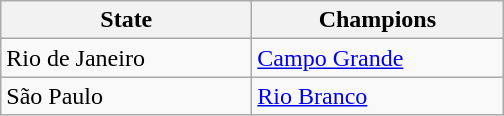<table class="wikitable">
<tr>
<th width=160px>State</th>
<th width=160px>Champions</th>
</tr>
<tr>
<td> Rio de Janeiro</td>
<td><a href='#'>Campo Grande</a></td>
</tr>
<tr>
<td> São Paulo</td>
<td><a href='#'>Rio Branco</a></td>
</tr>
</table>
